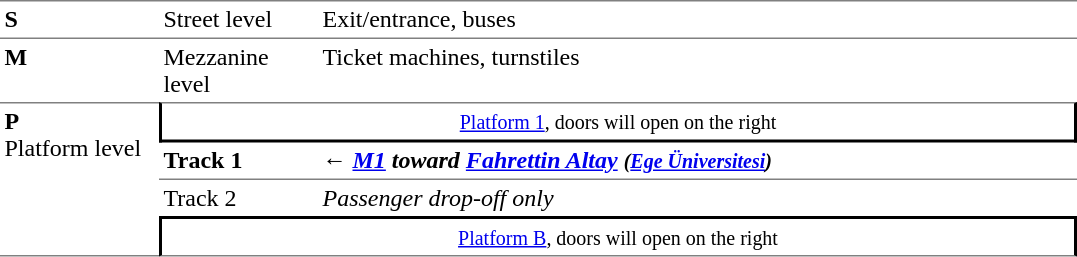<table table border=0 cellspacing=0 cellpadding=3>
<tr>
<td style="border-top:solid 1px gray;" width=50 valign=top><strong>S</strong></td>
<td style="border-top:solid 1px gray;" width=100 valign=top>Street level</td>
<td style="border-top:solid 1px gray;" width=500 valign=top>Exit/entrance, buses</td>
</tr>
<tr>
<td style="border-top:solid 1px gray;" width=50 valign=top><strong>M</strong></td>
<td style="border-top:solid 1px gray;" width=100 valign=top>Mezzanine level</td>
<td style="border-top:solid 1px gray;" width=500 valign=top>Ticket machines, turnstiles</td>
</tr>
<tr>
<td style="border-top:solid 1px gray;border-bottom:solid 1px gray;" width=100 rowspan=5 valign=top><strong>P</strong><br>Platform level</td>
</tr>
<tr>
<td style="border-top:solid 1px gray;border-right:solid 2px black;border-left:solid 2px black;border-bottom:solid 2px black;text-align:center;" colspan=2><small><a href='#'>Platform 1</a>, doors will open on the right</small> </td>
</tr>
<tr>
<td style="border-bottom:solid 1px gray;" width=100><strong>Track 1</strong></td>
<td style="border-bottom:solid 1px gray;" width=500>← <strong><em><a href='#'>M1</a><strong> toward <a href='#'>Fahrettin Altay</a> <small>(<a href='#'>Ege Üniversitesi</a>)</small></td>
</tr>
<tr>
<td></strong>Track 2<strong></td>
<td><em>Passenger drop-off only</em></td>
</tr>
<tr>
<td style="border-bottom:solid 1px gray;border-top:solid 2px black;border-right:solid 2px black;border-left:solid 2px black;text-align:center;" colspan=2><small><a href='#'>Platform B</a>, doors will open on the right</small> </td>
</tr>
</table>
